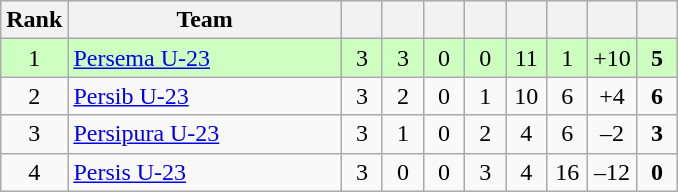<table class="wikitable" style="text-align:center">
<tr>
<th width="30">Rank</th>
<th width="175">Team</th>
<th width="20"></th>
<th width="20"></th>
<th width="20"></th>
<th width="20"></th>
<th width="20"></th>
<th width="20"></th>
<th width="20"></th>
<th width="20"></th>
</tr>
<tr bgcolor="#ccffct">
<td>1</td>
<td align=left><a href='#'>Persema U-23</a></td>
<td>3</td>
<td>3</td>
<td>0</td>
<td>0</td>
<td>11</td>
<td>1</td>
<td>+10</td>
<td><strong>5</strong></td>
</tr>
<tr>
<td>2</td>
<td align=left><a href='#'>Persib U-23</a></td>
<td>3</td>
<td>2</td>
<td>0</td>
<td>1</td>
<td>10</td>
<td>6</td>
<td>+4</td>
<td><strong>6</strong></td>
</tr>
<tr>
<td>3</td>
<td align=left><a href='#'>Persipura U-23</a></td>
<td>3</td>
<td>1</td>
<td>0</td>
<td>2</td>
<td>4</td>
<td>6</td>
<td>–2</td>
<td><strong>3</strong></td>
</tr>
<tr>
<td>4</td>
<td align=left><a href='#'>Persis U-23</a></td>
<td>3</td>
<td>0</td>
<td>0</td>
<td>3</td>
<td>4</td>
<td>16</td>
<td>–12</td>
<td><strong>0</strong></td>
</tr>
</table>
